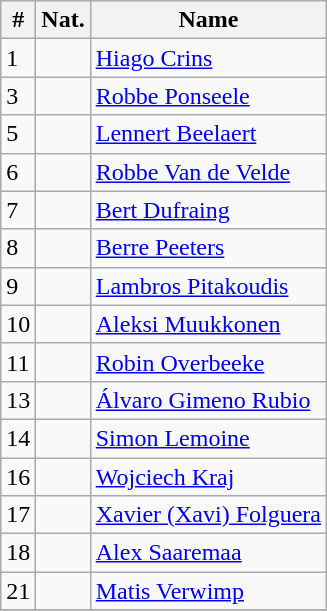<table class="wikitable">
<tr>
<th>#</th>
<th>Nat.</th>
<th>Name</th>
</tr>
<tr>
<td>1</td>
<td></td>
<td><a href='#'>Hiago Crins</a></td>
</tr>
<tr>
<td>3</td>
<td></td>
<td><a href='#'>Robbe Ponseele</a></td>
</tr>
<tr>
<td>5</td>
<td></td>
<td><a href='#'>Lennert Beelaert</a></td>
</tr>
<tr>
<td>6</td>
<td></td>
<td><a href='#'>Robbe Van de Velde</a></td>
</tr>
<tr>
<td>7</td>
<td></td>
<td><a href='#'>Bert Dufraing</a></td>
</tr>
<tr>
<td>8</td>
<td></td>
<td><a href='#'>Berre Peeters</a></td>
</tr>
<tr>
<td>9</td>
<td></td>
<td><a href='#'>Lambros Pitakoudis</a></td>
</tr>
<tr>
<td>10</td>
<td></td>
<td><a href='#'>Aleksi Muukkonen</a></td>
</tr>
<tr>
<td>11</td>
<td></td>
<td><a href='#'>Robin Overbeeke</a></td>
</tr>
<tr>
<td>13</td>
<td></td>
<td><a href='#'>Álvaro Gimeno Rubio</a></td>
</tr>
<tr>
<td>14</td>
<td></td>
<td><a href='#'>Simon Lemoine</a></td>
</tr>
<tr>
<td>16</td>
<td></td>
<td><a href='#'>Wojciech Kraj</a></td>
</tr>
<tr>
<td>17</td>
<td></td>
<td><a href='#'>Xavier (Xavi) Folguera</a></td>
</tr>
<tr>
<td>18</td>
<td></td>
<td><a href='#'>Alex Saaremaa</a></td>
</tr>
<tr>
<td>21</td>
<td></td>
<td><a href='#'>Matis Verwimp</a></td>
</tr>
<tr>
</tr>
</table>
